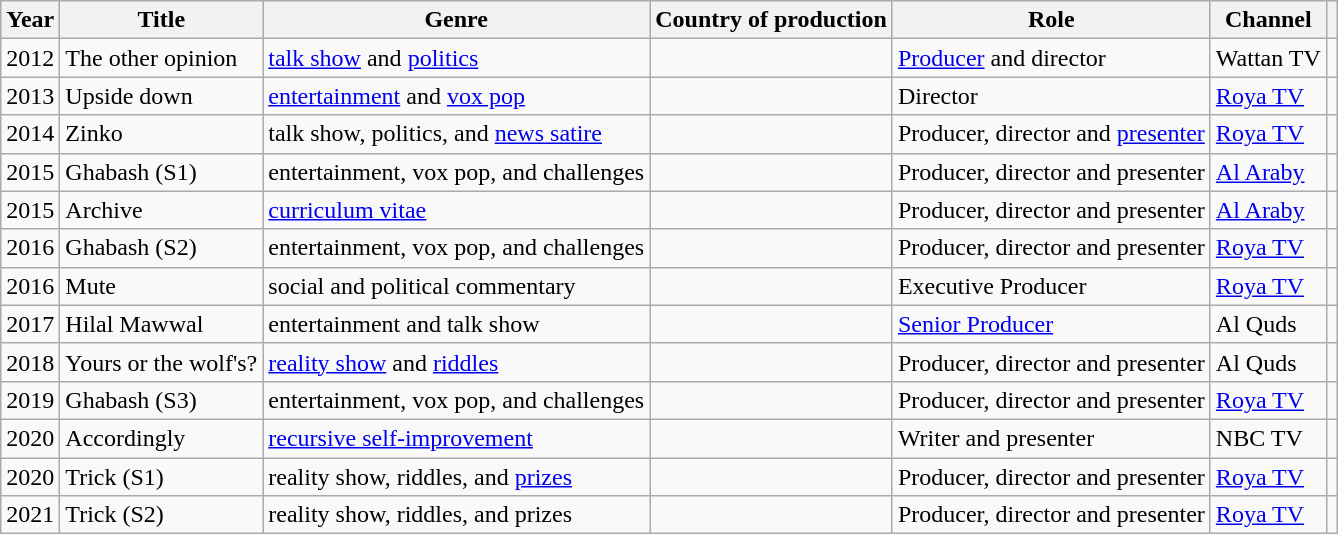<table class="wikitable">
<tr>
<th>Year</th>
<th>Title</th>
<th>Genre</th>
<th>Country of production</th>
<th>Role</th>
<th>Channel</th>
<th></th>
</tr>
<tr>
<td>2012</td>
<td>The other opinion</td>
<td><a href='#'>talk show</a> and <a href='#'>politics</a></td>
<td></td>
<td><a href='#'>Producer</a> and director</td>
<td>Wattan TV</td>
<td></td>
</tr>
<tr>
<td>2013</td>
<td>Upside down</td>
<td><a href='#'>entertainment</a> and <a href='#'>vox pop</a></td>
<td></td>
<td>Director</td>
<td><a href='#'>Roya TV</a></td>
<td></td>
</tr>
<tr>
<td>2014</td>
<td>Zinko</td>
<td>talk show, politics, and <a href='#'>news satire</a></td>
<td><br></td>
<td>Producer, director and <a href='#'>presenter</a></td>
<td><a href='#'>Roya TV</a></td>
<td></td>
</tr>
<tr>
<td>2015</td>
<td>Ghabash (S1)</td>
<td>entertainment, vox pop, and challenges</td>
<td></td>
<td>Producer, director and presenter</td>
<td><a href='#'>Al Araby</a></td>
<td></td>
</tr>
<tr>
<td>2015</td>
<td>Archive</td>
<td><a href='#'>curriculum vitae</a></td>
<td></td>
<td>Producer, director and presenter</td>
<td><a href='#'>Al Araby</a></td>
<td></td>
</tr>
<tr>
<td>2016</td>
<td>Ghabash (S2)</td>
<td>entertainment, vox pop, and challenges</td>
<td></td>
<td>Producer, director and presenter</td>
<td><a href='#'>Roya TV</a></td>
<td></td>
</tr>
<tr>
<td>2016</td>
<td>Mute</td>
<td>social and political commentary</td>
<td></td>
<td>Executive Producer</td>
<td><a href='#'>Roya TV</a></td>
<td></td>
</tr>
<tr>
<td>2017</td>
<td>Hilal Mawwal</td>
<td>entertainment and talk show</td>
<td></td>
<td><a href='#'>Senior Producer</a></td>
<td>Al Quds</td>
<td></td>
</tr>
<tr>
<td>2018</td>
<td>Yours or the wolf's?</td>
<td><a href='#'>reality show</a> and <a href='#'>riddles</a></td>
<td></td>
<td>Producer, director and presenter</td>
<td>Al Quds</td>
<td></td>
</tr>
<tr>
<td>2019</td>
<td>Ghabash (S3)</td>
<td>entertainment, vox pop, and challenges</td>
<td></td>
<td>Producer, director and presenter</td>
<td><a href='#'>Roya TV</a></td>
<td></td>
</tr>
<tr>
<td>2020</td>
<td>Accordingly</td>
<td><a href='#'>recursive self-improvement</a></td>
<td></td>
<td>Writer and presenter</td>
<td>NBC TV</td>
<td></td>
</tr>
<tr>
<td>2020</td>
<td>Trick (S1)</td>
<td>reality show, riddles, and <a href='#'>prizes</a></td>
<td></td>
<td>Producer, director and presenter</td>
<td><a href='#'>Roya TV</a></td>
<td></td>
</tr>
<tr>
<td>2021</td>
<td>Trick (S2)</td>
<td>reality show, riddles, and prizes</td>
<td></td>
<td>Producer, director and presenter</td>
<td><a href='#'>Roya TV</a></td>
<td></td>
</tr>
</table>
